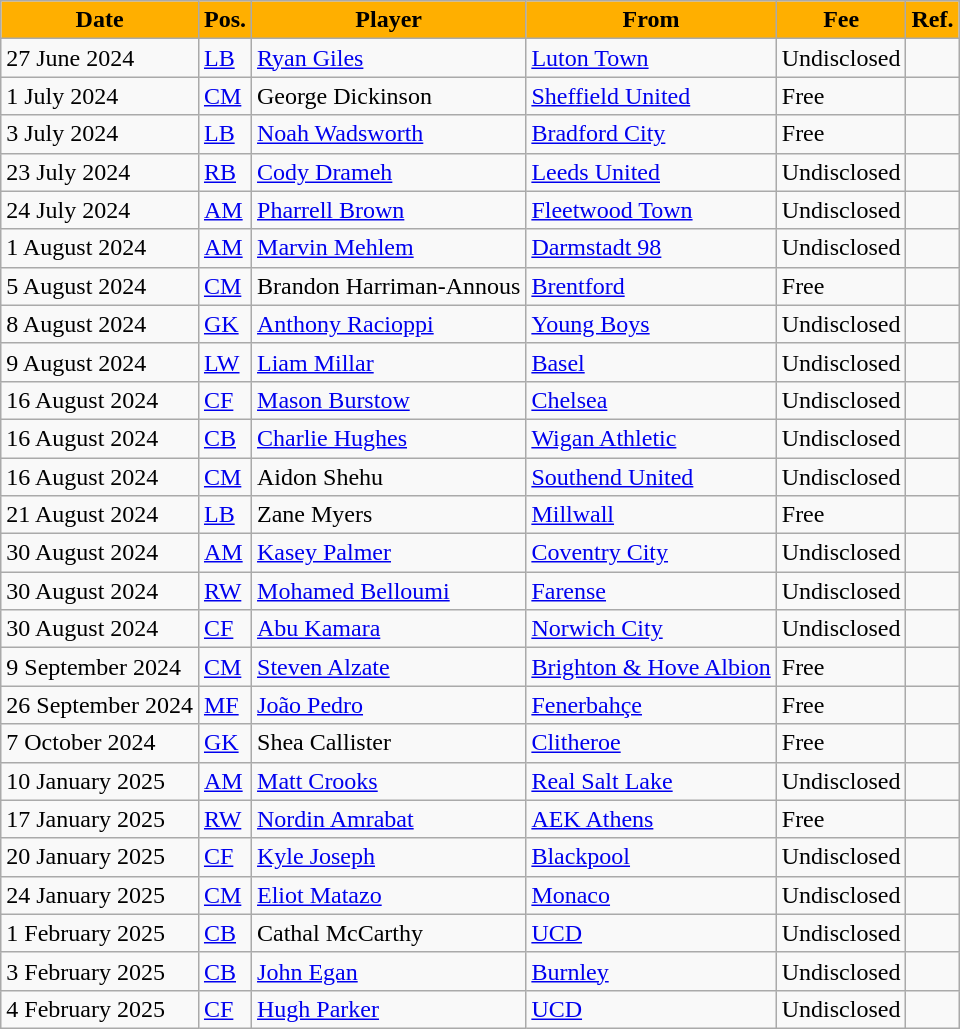<table class="wikitable plainrowheaders sortable">
<tr>
<th style="background:#ffaf00; color:#000000;">Date</th>
<th style="background:#ffaf00; color:#000000;">Pos.</th>
<th style="background:#ffaf00; color:#000000;">Player</th>
<th style="background:#ffaf00; color:#000000;">From</th>
<th style="background:#ffaf00; color:#000000;">Fee</th>
<th style="background:#ffaf00; color:#000000;">Ref.</th>
</tr>
<tr>
<td>27 June 2024</td>
<td><a href='#'>LB</a></td>
<td> <a href='#'>Ryan Giles</a></td>
<td> <a href='#'>Luton Town</a></td>
<td>Undisclosed</td>
<td></td>
</tr>
<tr>
<td>1 July 2024</td>
<td><a href='#'>CM</a></td>
<td> George Dickinson</td>
<td> <a href='#'>Sheffield United</a></td>
<td>Free</td>
<td></td>
</tr>
<tr>
<td>3 July 2024</td>
<td><a href='#'>LB</a></td>
<td> <a href='#'>Noah Wadsworth</a></td>
<td> <a href='#'>Bradford City</a></td>
<td>Free</td>
<td></td>
</tr>
<tr>
<td>23 July 2024</td>
<td><a href='#'>RB</a></td>
<td> <a href='#'>Cody Drameh</a></td>
<td> <a href='#'>Leeds United</a></td>
<td>Undisclosed</td>
<td></td>
</tr>
<tr>
<td>24 July 2024</td>
<td><a href='#'>AM</a></td>
<td> <a href='#'>Pharrell Brown</a></td>
<td> <a href='#'>Fleetwood Town</a></td>
<td>Undisclosed</td>
<td></td>
</tr>
<tr>
<td>1 August 2024</td>
<td><a href='#'>AM</a></td>
<td> <a href='#'>Marvin Mehlem</a></td>
<td> <a href='#'>Darmstadt 98</a></td>
<td>Undisclosed</td>
<td></td>
</tr>
<tr>
<td>5 August 2024</td>
<td><a href='#'>CM</a></td>
<td> Brandon Harriman-Annous</td>
<td> <a href='#'>Brentford</a></td>
<td>Free</td>
<td></td>
</tr>
<tr>
<td>8 August 2024</td>
<td><a href='#'>GK</a></td>
<td> <a href='#'>Anthony Racioppi</a></td>
<td> <a href='#'>Young Boys</a></td>
<td>Undisclosed</td>
<td></td>
</tr>
<tr>
<td>9 August 2024</td>
<td><a href='#'>LW</a></td>
<td> <a href='#'>Liam Millar</a></td>
<td> <a href='#'>Basel</a></td>
<td>Undisclosed</td>
<td></td>
</tr>
<tr>
<td>16 August 2024</td>
<td><a href='#'>CF</a></td>
<td> <a href='#'>Mason Burstow</a></td>
<td> <a href='#'>Chelsea</a></td>
<td>Undisclosed</td>
<td></td>
</tr>
<tr>
<td>16 August 2024</td>
<td><a href='#'>CB</a></td>
<td> <a href='#'>Charlie Hughes</a></td>
<td> <a href='#'>Wigan Athletic</a></td>
<td>Undisclosed</td>
<td></td>
</tr>
<tr>
<td>16 August 2024</td>
<td><a href='#'>CM</a></td>
<td> Aidon Shehu</td>
<td> <a href='#'>Southend United</a></td>
<td>Undisclosed</td>
<td></td>
</tr>
<tr>
<td>21 August 2024</td>
<td><a href='#'>LB</a></td>
<td> Zane Myers</td>
<td> <a href='#'>Millwall</a></td>
<td>Free</td>
<td></td>
</tr>
<tr>
<td>30 August 2024</td>
<td><a href='#'>AM</a></td>
<td> <a href='#'>Kasey Palmer</a></td>
<td> <a href='#'>Coventry City</a></td>
<td>Undisclosed</td>
<td></td>
</tr>
<tr>
<td>30 August 2024</td>
<td><a href='#'>RW</a></td>
<td> <a href='#'>Mohamed Belloumi</a></td>
<td> <a href='#'>Farense</a></td>
<td>Undisclosed</td>
<td></td>
</tr>
<tr>
<td>30 August 2024</td>
<td><a href='#'>CF</a></td>
<td> <a href='#'>Abu Kamara</a></td>
<td> <a href='#'>Norwich City</a></td>
<td>Undisclosed</td>
<td></td>
</tr>
<tr>
<td>9 September 2024</td>
<td><a href='#'>CM</a></td>
<td> <a href='#'>Steven Alzate</a></td>
<td> <a href='#'>Brighton & Hove Albion</a></td>
<td>Free</td>
<td></td>
</tr>
<tr>
<td>26 September 2024</td>
<td><a href='#'>MF</a></td>
<td> <a href='#'>João Pedro</a></td>
<td> <a href='#'>Fenerbahçe</a></td>
<td>Free</td>
<td></td>
</tr>
<tr>
<td>7 October 2024</td>
<td><a href='#'>GK</a></td>
<td> Shea Callister</td>
<td> <a href='#'>Clitheroe</a></td>
<td>Free</td>
<td></td>
</tr>
<tr>
<td>10 January 2025</td>
<td><a href='#'>AM</a></td>
<td> <a href='#'>Matt Crooks</a></td>
<td> <a href='#'>Real Salt Lake</a></td>
<td>Undisclosed</td>
<td></td>
</tr>
<tr>
<td>17 January 2025</td>
<td><a href='#'>RW</a></td>
<td> <a href='#'>Nordin Amrabat</a></td>
<td> <a href='#'>AEK Athens</a></td>
<td>Free</td>
<td></td>
</tr>
<tr>
<td>20 January 2025</td>
<td><a href='#'>CF</a></td>
<td> <a href='#'>Kyle Joseph</a></td>
<td> <a href='#'>Blackpool</a></td>
<td>Undisclosed</td>
<td></td>
</tr>
<tr>
<td>24 January 2025</td>
<td><a href='#'>CM</a></td>
<td> <a href='#'>Eliot Matazo</a></td>
<td> <a href='#'>Monaco</a></td>
<td>Undisclosed</td>
<td></td>
</tr>
<tr>
<td>1 February 2025</td>
<td><a href='#'>CB</a></td>
<td> Cathal McCarthy</td>
<td> <a href='#'>UCD</a></td>
<td>Undisclosed</td>
<td></td>
</tr>
<tr>
<td>3 February 2025</td>
<td><a href='#'>CB</a></td>
<td> <a href='#'>John Egan</a></td>
<td> <a href='#'>Burnley</a></td>
<td>Undisclosed</td>
<td></td>
</tr>
<tr>
<td>4 February 2025</td>
<td><a href='#'>CF</a></td>
<td> <a href='#'>Hugh Parker</a></td>
<td> <a href='#'>UCD</a></td>
<td>Undisclosed</td>
<td></td>
</tr>
</table>
